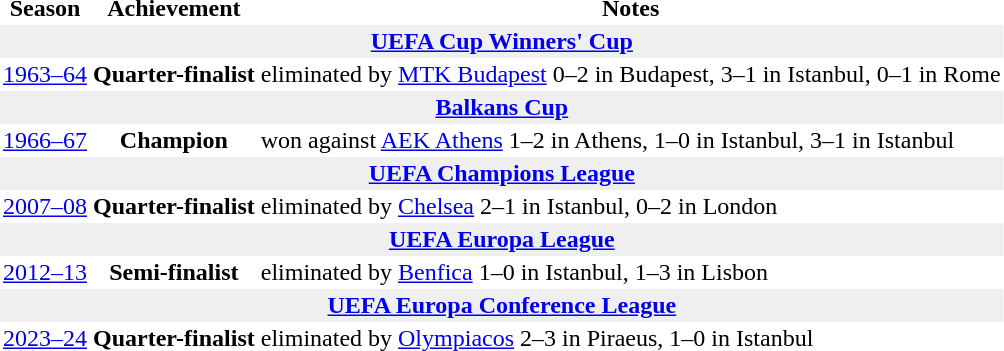<table class="toccolours" border="0" cellpadding="2" cellspacing="0" align="left" style="margin:0em;">
<tr bgcolor=>
<th>Season</th>
<th>Achievement</th>
<th>Notes</th>
</tr>
<tr>
<th colspan="4" bgcolor=#EFEFEF><a href='#'>UEFA Cup Winners' Cup</a></th>
</tr>
<tr>
<td align="center"><a href='#'>1963–64</a></td>
<td align="center"><strong>Quarter-finalist</strong></td>
<td align="left">eliminated by  <a href='#'>MTK Budapest</a> 0–2 in Budapest, 3–1 in Istanbul, 0–1 in Rome</td>
</tr>
<tr>
<th colspan="4" bgcolor=#EFEFEF><a href='#'>Balkans Cup</a></th>
</tr>
<tr>
<td align="center"><a href='#'>1966–67</a></td>
<td align="center"><strong>Champion</strong></td>
<td align="left">won against  <a href='#'>AEK Athens</a> 1–2 in Athens, 1–0 in Istanbul, 3–1 in Istanbul</td>
</tr>
<tr>
<th colspan="4" bgcolor=#EFEFEF><a href='#'>UEFA Champions League</a></th>
</tr>
<tr>
<td align="center"><a href='#'>2007–08</a></td>
<td align="center"><strong>Quarter-finalist</strong></td>
<td align="left">eliminated by  <a href='#'>Chelsea</a> 2–1 in Istanbul, 0–2 in London</td>
</tr>
<tr>
<th colspan="4" bgcolor=#EFEFEF><a href='#'>UEFA Europa League</a></th>
</tr>
<tr>
<td align="center"><a href='#'>2012–13</a></td>
<td align="center"><strong>Semi-finalist</strong></td>
<td align="left">eliminated by  <a href='#'>Benfica</a> 1–0 in Istanbul, 1–3 in Lisbon</td>
</tr>
<tr>
<th colspan="4" bgcolor=#EFEFEF><a href='#'>UEFA Europa Conference League</a></th>
</tr>
<tr>
<td align="center"><a href='#'>2023–24</a></td>
<td align="center"><strong>Quarter-finalist</strong></td>
<td align="left">eliminated by  <a href='#'>Olympiacos</a> 2–3 in Piraeus, 1–0 in Istanbul </td>
</tr>
</table>
